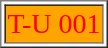<table border="1">
<tr ---- size="40">
<td style="background:orange; font-size: 14pt; color: red">T-U 001</td>
</tr>
</table>
